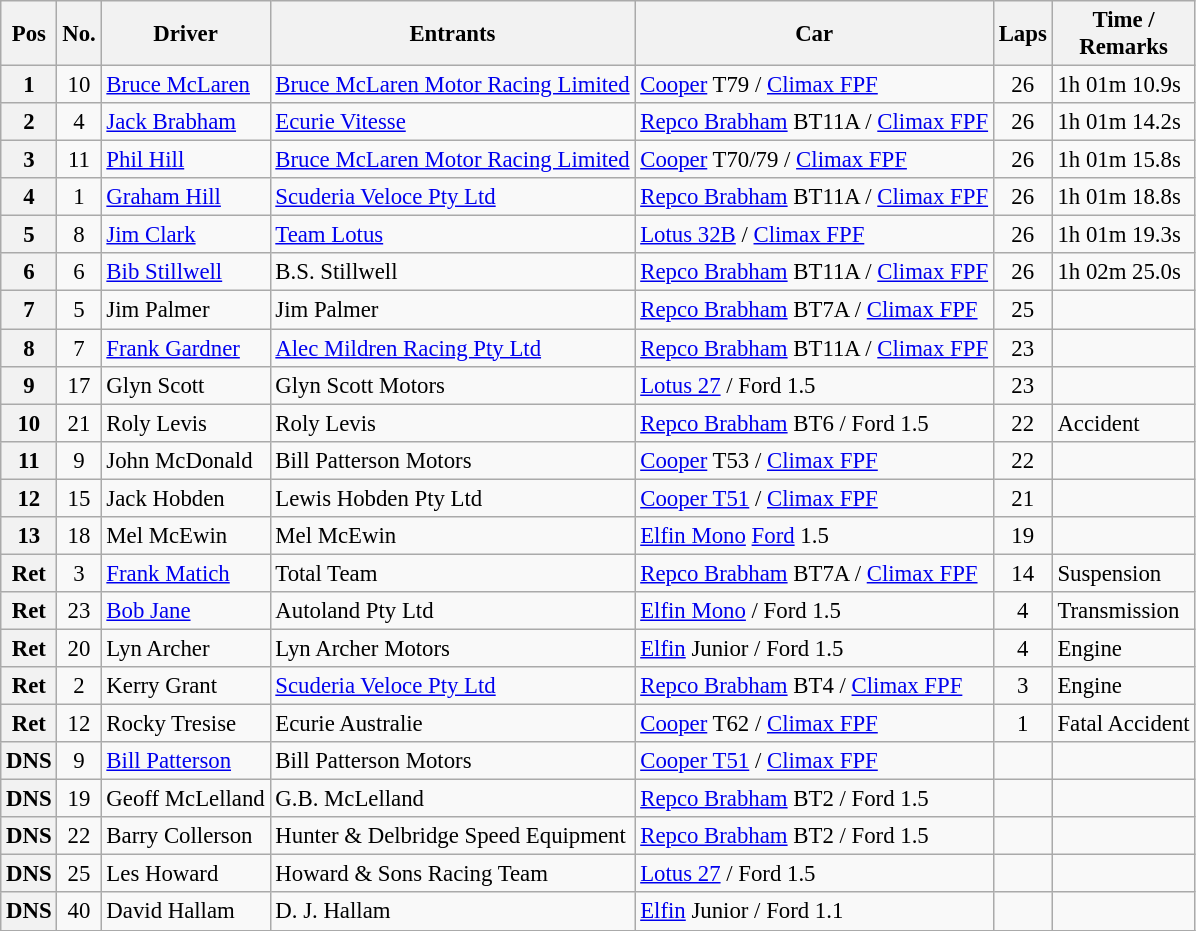<table class="wikitable" style="font-size: 95%;">
<tr>
<th>Pos</th>
<th>No.</th>
<th>Driver</th>
<th>Entrants</th>
<th>Car</th>
<th>Laps</th>
<th>Time / <br>Remarks</th>
</tr>
<tr>
<th>1</th>
<td align="center">10</td>
<td> <a href='#'>Bruce McLaren</a></td>
<td><a href='#'>Bruce McLaren Motor Racing Limited</a></td>
<td><a href='#'>Cooper</a> T79 / <a href='#'>Climax FPF</a></td>
<td align="center">26</td>
<td>1h 01m 10.9s</td>
</tr>
<tr>
<th>2</th>
<td align="center">4</td>
<td> <a href='#'>Jack Brabham</a></td>
<td><a href='#'>Ecurie Vitesse</a></td>
<td><a href='#'>Repco Brabham</a> BT11A / <a href='#'>Climax FPF</a></td>
<td align="center">26</td>
<td>1h 01m 14.2s</td>
</tr>
<tr>
<th>3</th>
<td align="center">11</td>
<td> <a href='#'>Phil Hill</a></td>
<td><a href='#'>Bruce McLaren Motor Racing Limited</a></td>
<td><a href='#'>Cooper</a> T70/79 / <a href='#'>Climax FPF</a></td>
<td align="center">26</td>
<td>1h 01m 15.8s</td>
</tr>
<tr>
<th>4</th>
<td align="center">1</td>
<td> <a href='#'>Graham Hill</a></td>
<td><a href='#'>Scuderia Veloce Pty Ltd</a></td>
<td><a href='#'>Repco Brabham</a> BT11A / <a href='#'>Climax FPF</a></td>
<td align="center">26</td>
<td>1h 01m 18.8s</td>
</tr>
<tr>
<th>5</th>
<td align="center">8</td>
<td> <a href='#'>Jim Clark</a></td>
<td><a href='#'>Team Lotus</a></td>
<td><a href='#'>Lotus 32B</a> / <a href='#'>Climax FPF</a></td>
<td align="center">26</td>
<td>1h 01m 19.3s</td>
</tr>
<tr>
<th>6</th>
<td align="center">6</td>
<td> <a href='#'>Bib Stillwell</a></td>
<td>B.S. Stillwell</td>
<td><a href='#'>Repco Brabham</a> BT11A / <a href='#'>Climax FPF</a></td>
<td align="center">26</td>
<td>1h 02m 25.0s</td>
</tr>
<tr>
<th>7</th>
<td align="center">5</td>
<td> Jim Palmer</td>
<td>Jim Palmer</td>
<td><a href='#'>Repco Brabham</a> BT7A / <a href='#'>Climax FPF</a></td>
<td align="center">25</td>
<td></td>
</tr>
<tr>
<th>8</th>
<td align="center">7</td>
<td> <a href='#'>Frank Gardner</a></td>
<td><a href='#'>Alec Mildren Racing Pty Ltd</a></td>
<td><a href='#'>Repco Brabham</a> BT11A / <a href='#'>Climax FPF</a></td>
<td align="center">23</td>
<td></td>
</tr>
<tr>
<th>9</th>
<td align="center">17</td>
<td> Glyn Scott</td>
<td>Glyn Scott Motors</td>
<td><a href='#'>Lotus 27</a> / Ford 1.5</td>
<td align="center">23</td>
<td></td>
</tr>
<tr>
<th>10</th>
<td align="center">21</td>
<td> Roly Levis</td>
<td>Roly Levis</td>
<td><a href='#'>Repco Brabham</a> BT6 / Ford 1.5</td>
<td align="center">22</td>
<td>Accident</td>
</tr>
<tr>
<th>11</th>
<td align="center">9</td>
<td> John McDonald</td>
<td>Bill Patterson Motors</td>
<td><a href='#'>Cooper</a> T53 / <a href='#'>Climax FPF</a></td>
<td align="center">22</td>
<td></td>
</tr>
<tr>
<th>12</th>
<td align="center">15</td>
<td> Jack Hobden</td>
<td>Lewis Hobden Pty Ltd</td>
<td><a href='#'>Cooper T51</a> / <a href='#'>Climax FPF</a></td>
<td align="center">21</td>
<td></td>
</tr>
<tr>
<th>13</th>
<td align="center">18</td>
<td> Mel McEwin</td>
<td>Mel McEwin</td>
<td><a href='#'>Elfin Mono</a> <a href='#'>Ford</a> 1.5</td>
<td align="center">19</td>
<td></td>
</tr>
<tr>
<th>Ret</th>
<td align="center">3</td>
<td> <a href='#'>Frank Matich</a></td>
<td>Total Team</td>
<td><a href='#'>Repco Brabham</a> BT7A / <a href='#'>Climax FPF</a></td>
<td align="center">14</td>
<td>Suspension</td>
</tr>
<tr>
<th>Ret</th>
<td align="center">23</td>
<td> <a href='#'>Bob Jane</a></td>
<td>Autoland Pty Ltd</td>
<td><a href='#'>Elfin Mono</a> / Ford 1.5</td>
<td align="center">4</td>
<td>Transmission</td>
</tr>
<tr>
<th>Ret</th>
<td align="center">20</td>
<td> Lyn Archer</td>
<td>Lyn Archer Motors</td>
<td><a href='#'>Elfin</a> Junior / Ford 1.5</td>
<td align="center">4</td>
<td>Engine</td>
</tr>
<tr>
<th>Ret</th>
<td align="center">2</td>
<td> Kerry Grant</td>
<td><a href='#'>Scuderia Veloce Pty Ltd</a></td>
<td><a href='#'>Repco Brabham</a> BT4 / <a href='#'>Climax FPF</a></td>
<td align="center">3</td>
<td>Engine</td>
</tr>
<tr>
<th>Ret</th>
<td align="center">12</td>
<td> Rocky Tresise</td>
<td>Ecurie Australie</td>
<td><a href='#'>Cooper</a> T62 / <a href='#'>Climax FPF</a></td>
<td align="center">1</td>
<td>Fatal Accident</td>
</tr>
<tr>
<th>DNS</th>
<td align="center">9</td>
<td> <a href='#'>Bill Patterson</a></td>
<td>Bill Patterson Motors</td>
<td><a href='#'>Cooper T51</a> / <a href='#'>Climax FPF</a></td>
<td></td>
<td></td>
</tr>
<tr>
<th>DNS</th>
<td align="center">19</td>
<td> Geoff McLelland</td>
<td>G.B. McLelland</td>
<td><a href='#'>Repco Brabham</a> BT2 / Ford 1.5</td>
<td></td>
<td></td>
</tr>
<tr>
<th>DNS</th>
<td align="center">22</td>
<td> Barry Collerson</td>
<td>Hunter & Delbridge Speed Equipment</td>
<td><a href='#'>Repco Brabham</a> BT2 / Ford 1.5</td>
<td></td>
<td></td>
</tr>
<tr>
<th>DNS</th>
<td align="center">25</td>
<td> Les Howard</td>
<td>Howard & Sons Racing Team</td>
<td><a href='#'>Lotus 27</a> / Ford 1.5</td>
<td></td>
<td></td>
</tr>
<tr>
<th>DNS</th>
<td align="center">40</td>
<td> David Hallam</td>
<td>D. J. Hallam</td>
<td><a href='#'>Elfin</a> Junior / Ford 1.1</td>
<td></td>
<td></td>
</tr>
<tr>
</tr>
</table>
